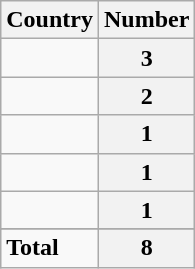<table class="wikitable centre sortable">
<tr>
<th>Country</th>
<th>Number</th>
</tr>
<tr>
<td></td>
<th>3</th>
</tr>
<tr>
<td></td>
<th>2</th>
</tr>
<tr>
<td></td>
<th>1</th>
</tr>
<tr>
<td></td>
<th>1</th>
</tr>
<tr>
<td></td>
<th>1</th>
</tr>
<tr>
</tr>
<tr class="sortbottom">
<td><strong>Total</strong></td>
<th>8</th>
</tr>
</table>
